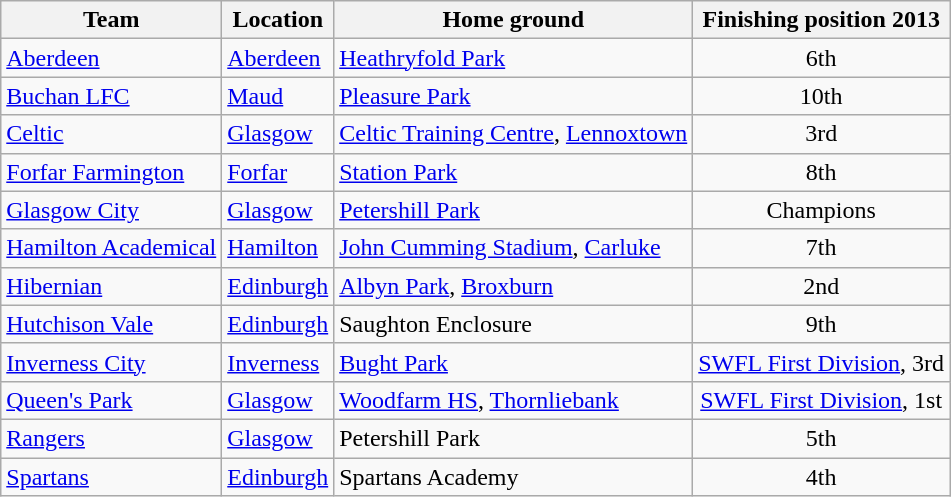<table class="wikitable sortable">
<tr>
<th>Team</th>
<th>Location</th>
<th>Home ground</th>
<th data-sort-type="number">Finishing position 2013</th>
</tr>
<tr>
<td><a href='#'>Aberdeen</a></td>
<td><a href='#'>Aberdeen</a></td>
<td><a href='#'>Heathryfold Park</a></td>
<td align="center">6th</td>
</tr>
<tr>
<td><a href='#'>Buchan LFC</a></td>
<td><a href='#'>Maud</a></td>
<td><a href='#'>Pleasure Park</a></td>
<td align="center">10th</td>
</tr>
<tr>
<td><a href='#'>Celtic</a></td>
<td><a href='#'>Glasgow</a></td>
<td><a href='#'>Celtic Training Centre</a>, <a href='#'>Lennoxtown</a></td>
<td align="center">3rd</td>
</tr>
<tr>
<td><a href='#'>Forfar Farmington</a></td>
<td><a href='#'>Forfar</a></td>
<td><a href='#'>Station Park</a></td>
<td align="center">8th</td>
</tr>
<tr>
<td><a href='#'>Glasgow City</a></td>
<td><a href='#'>Glasgow</a></td>
<td><a href='#'>Petershill Park</a></td>
<td align="center">Champions</td>
</tr>
<tr>
<td><a href='#'>Hamilton Academical</a></td>
<td><a href='#'>Hamilton</a></td>
<td><a href='#'>John Cumming Stadium</a>, <a href='#'>Carluke</a></td>
<td align="center">7th</td>
</tr>
<tr>
<td><a href='#'>Hibernian</a></td>
<td><a href='#'>Edinburgh</a></td>
<td><a href='#'>Albyn Park</a>, <a href='#'>Broxburn</a></td>
<td align="center">2nd</td>
</tr>
<tr>
<td><a href='#'>Hutchison Vale</a></td>
<td><a href='#'>Edinburgh</a></td>
<td>Saughton Enclosure</td>
<td align="center">9th</td>
</tr>
<tr>
<td><a href='#'>Inverness City</a></td>
<td><a href='#'>Inverness</a></td>
<td><a href='#'>Bught Park</a></td>
<td align="center"><a href='#'>SWFL First Division</a>, 3rd</td>
</tr>
<tr>
<td><a href='#'>Queen's Park</a></td>
<td><a href='#'>Glasgow</a></td>
<td><a href='#'>Woodfarm HS</a>, <a href='#'>Thornliebank</a></td>
<td align="center"><a href='#'>SWFL First Division</a>, 1st</td>
</tr>
<tr>
<td><a href='#'>Rangers</a></td>
<td><a href='#'>Glasgow</a></td>
<td>Petershill Park</td>
<td align="center">5th</td>
</tr>
<tr>
<td><a href='#'>Spartans</a></td>
<td><a href='#'>Edinburgh</a></td>
<td>Spartans Academy</td>
<td align="center">4th</td>
</tr>
</table>
